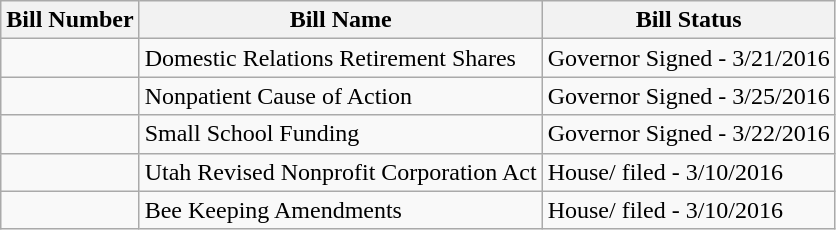<table class="wikitable">
<tr>
<th>Bill Number</th>
<th>Bill Name</th>
<th>Bill Status</th>
</tr>
<tr>
<td></td>
<td>Domestic Relations Retirement Shares</td>
<td>Governor Signed - 3/21/2016</td>
</tr>
<tr>
<td></td>
<td>Nonpatient Cause of Action</td>
<td>Governor Signed - 3/25/2016</td>
</tr>
<tr>
<td></td>
<td>Small School Funding</td>
<td>Governor Signed - 3/22/2016</td>
</tr>
<tr>
<td></td>
<td>Utah Revised Nonprofit Corporation Act</td>
<td>House/ filed - 3/10/2016</td>
</tr>
<tr>
<td></td>
<td>Bee Keeping Amendments</td>
<td>House/ filed - 3/10/2016</td>
</tr>
</table>
